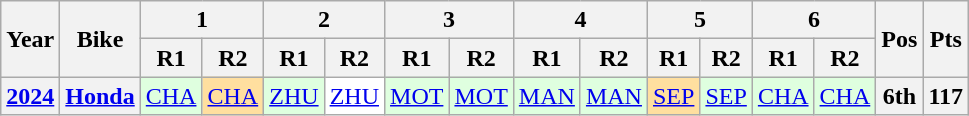<table class="wikitable" style="text-align:center;">
<tr>
<th rowspan="2">Year</th>
<th rowspan="2">Bike</th>
<th colspan="2">1</th>
<th colspan="2">2</th>
<th colspan="2">3</th>
<th colspan="2">4</th>
<th colspan="2">5</th>
<th colspan="2">6</th>
<th rowspan="2">Pos</th>
<th rowspan="2">Pts</th>
</tr>
<tr>
<th>R1</th>
<th>R2</th>
<th>R1</th>
<th>R2</th>
<th>R1</th>
<th>R2</th>
<th>R1</th>
<th>R2</th>
<th>R1</th>
<th>R2</th>
<th>R1</th>
<th>R2</th>
</tr>
<tr>
<th><a href='#'>2024</a></th>
<th><a href='#'>Honda</a></th>
<td style="background:#DFFFDF;"><a href='#'>CHA</a><br></td>
<td style="background:#FFDF9F;"><a href='#'>CHA</a><br></td>
<td style="background:#DFFFDF;"><a href='#'>ZHU</a><br></td>
<td style="background:#FFFFFF;"><a href='#'>ZHU</a><br></td>
<td style="background:#DFFFDF;"><a href='#'>MOT</a><br></td>
<td style="background:#DFFFDF;"><a href='#'>MOT</a><br></td>
<td style="background:#DFFFDF;"><a href='#'>MAN</a><br></td>
<td style="background:#DFFFDF;"><a href='#'>MAN</a><br></td>
<td style="background:#FFDF9F;"><a href='#'>SEP</a><br></td>
<td style="background:#DFFFDF;"><a href='#'>SEP</a><br></td>
<td style="background:#DFFFDF;"><a href='#'>CHA</a><br></td>
<td style="background:#DFFFDF;"><a href='#'>CHA</a><br></td>
<th>6th</th>
<th>117</th>
</tr>
</table>
